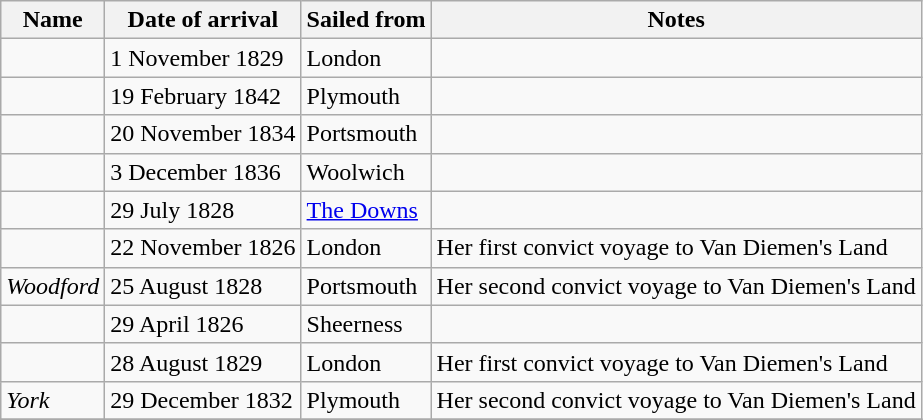<table class="wikitable sortable" border="1">
<tr>
<th>Name</th>
<th>Date of arrival</th>
<th>Sailed from</th>
<th>Notes</th>
</tr>
<tr>
<td></td>
<td>1 November 1829</td>
<td>London</td>
<td></td>
</tr>
<tr>
<td></td>
<td>19 February 1842</td>
<td>Plymouth</td>
<td></td>
</tr>
<tr>
<td></td>
<td>20 November 1834</td>
<td>Portsmouth</td>
<td></td>
</tr>
<tr>
<td></td>
<td>3 December 1836</td>
<td>Woolwich</td>
<td></td>
</tr>
<tr>
<td></td>
<td>29 July 1828</td>
<td><a href='#'>The Downs</a></td>
<td></td>
</tr>
<tr>
<td></td>
<td>22 November 1826</td>
<td>London</td>
<td>Her first convict voyage to Van Diemen's Land</td>
</tr>
<tr>
<td><em>Woodford</em></td>
<td>25 August 1828</td>
<td>Portsmouth</td>
<td>Her second convict voyage to Van Diemen's Land</td>
</tr>
<tr>
<td></td>
<td>29 April 1826</td>
<td>Sheerness</td>
<td></td>
</tr>
<tr>
<td></td>
<td>28 August 1829</td>
<td>London</td>
<td>Her first convict voyage to Van Diemen's Land</td>
</tr>
<tr>
<td><em>York</em></td>
<td>29 December 1832</td>
<td>Plymouth</td>
<td>Her second convict voyage to Van Diemen's Land</td>
</tr>
<tr>
</tr>
</table>
